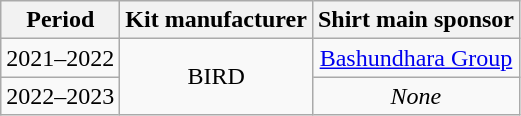<table class="wikitable" style="text-align: center">
<tr>
<th>Period</th>
<th>Kit manufacturer</th>
<th>Shirt main sponsor</th>
</tr>
<tr>
<td>2021–2022</td>
<td rowspan="2">BIRD</td>
<td><a href='#'>Bashundhara Group</a></td>
</tr>
<tr>
<td>2022–2023</td>
<td><em>None</em></td>
</tr>
</table>
